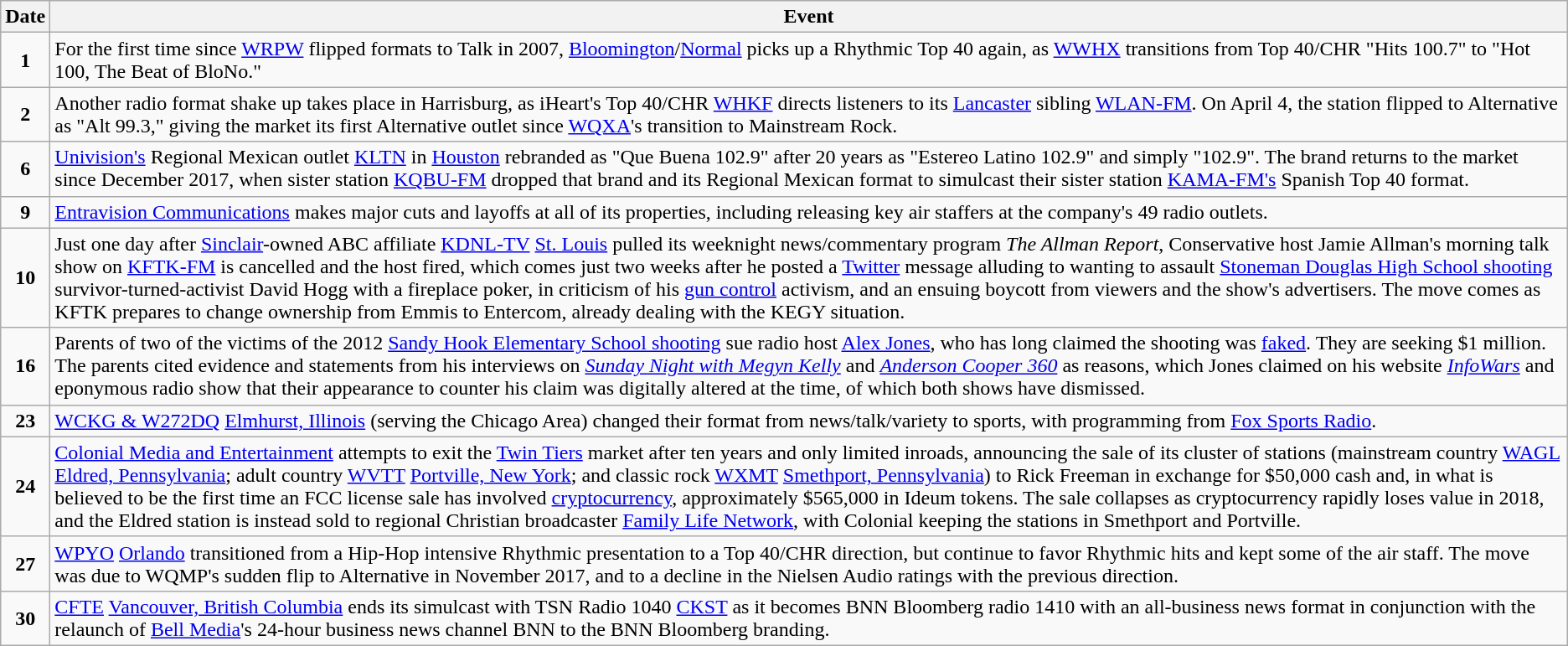<table class="wikitable">
<tr>
<th>Date</th>
<th>Event</th>
</tr>
<tr>
<td style="text-align:center;"><strong>1</strong></td>
<td>For the first time since <a href='#'>WRPW</a> flipped formats to Talk in 2007, <a href='#'>Bloomington</a>/<a href='#'>Normal</a> picks up a Rhythmic Top 40 again, as <a href='#'>WWHX</a> transitions from Top 40/CHR "Hits 100.7" to "Hot 100, The Beat of BloNo."</td>
</tr>
<tr>
<td style="text-align:center;"><strong>2</strong></td>
<td>Another radio format shake up takes place in Harrisburg, as iHeart's Top 40/CHR <a href='#'>WHKF</a> directs listeners to its <a href='#'>Lancaster</a> sibling <a href='#'>WLAN-FM</a>. On April 4, the station flipped to Alternative as "Alt 99.3," giving the market its first Alternative outlet since <a href='#'>WQXA</a>'s transition to Mainstream Rock.</td>
</tr>
<tr>
<td style="text-align:center;"><strong>6</strong></td>
<td><a href='#'>Univision's</a> Regional Mexican outlet <a href='#'>KLTN</a> in <a href='#'>Houston</a> rebranded as "Que Buena 102.9" after 20 years as "Estereo Latino 102.9" and simply "102.9". The brand returns to the market since December 2017, when sister station <a href='#'>KQBU-FM</a> dropped that brand and its Regional Mexican format to simulcast their sister station <a href='#'>KAMA-FM's</a> Spanish Top 40 format.</td>
</tr>
<tr>
<td style="text-align:center;"><strong>9</strong></td>
<td><a href='#'>Entravision Communications</a> makes major cuts and layoffs at all of its properties, including releasing key air staffers at the company's 49 radio outlets.</td>
</tr>
<tr>
<td style="text-align:center;"><strong>10</strong></td>
<td>Just one day after <a href='#'>Sinclair</a>-owned ABC affiliate <a href='#'>KDNL-TV</a> <a href='#'>St. Louis</a> pulled its weeknight news/commentary program <em>The Allman Report</em>, Conservative host Jamie Allman's morning talk show on <a href='#'>KFTK-FM</a> is cancelled and the host fired, which comes just two weeks after he posted a <a href='#'>Twitter</a> message alluding to wanting to assault <a href='#'>Stoneman Douglas High School shooting</a> survivor-turned-activist David Hogg with a fireplace poker, in criticism of his <a href='#'>gun control</a> activism, and an ensuing boycott from viewers and the show's advertisers. The move comes as KFTK prepares to change ownership from Emmis to Entercom, already dealing with the KEGY situation.</td>
</tr>
<tr>
<td style="text-align:center;"><strong>16</strong></td>
<td>Parents of two of the victims of the 2012 <a href='#'>Sandy Hook Elementary School shooting</a> sue radio host <a href='#'>Alex Jones</a>, who has long claimed the shooting was <a href='#'>faked</a>. They are seeking $1 million. The parents cited evidence and statements from his interviews on <em><a href='#'>Sunday Night with Megyn Kelly</a></em> and <em><a href='#'>Anderson Cooper 360</a></em> as reasons, which Jones claimed on his website <em><a href='#'>InfoWars</a></em> and eponymous radio show that their appearance to counter his claim was digitally altered at the time, of which both shows have dismissed.</td>
</tr>
<tr>
<td style="text-align:center;"><strong>23</strong></td>
<td><a href='#'>WCKG & W272DQ</a> <a href='#'>Elmhurst, Illinois</a> (serving the Chicago Area) changed their format from news/talk/variety to sports, with programming from <a href='#'>Fox Sports Radio</a>.</td>
</tr>
<tr>
<td style="text-align:center;"><strong>24</strong></td>
<td><a href='#'>Colonial Media and Entertainment</a> attempts to exit the <a href='#'>Twin Tiers</a> market after ten years and only limited inroads, announcing the sale of its cluster of stations (mainstream country <a href='#'>WAGL</a> <a href='#'>Eldred, Pennsylvania</a>; adult country <a href='#'>WVTT</a> <a href='#'>Portville, New York</a>; and classic rock <a href='#'>WXMT</a> <a href='#'>Smethport, Pennsylvania</a>) to Rick Freeman in exchange for $50,000 cash and, in what is believed to be the first time an FCC license sale has involved <a href='#'>cryptocurrency</a>, approximately $565,000 in Ideum tokens. The sale collapses as cryptocurrency rapidly loses value in 2018, and the Eldred station is instead sold to regional Christian broadcaster <a href='#'>Family Life Network</a>, with Colonial keeping the stations in Smethport and Portville.</td>
</tr>
<tr>
<td style="text-align:center;"><strong>27</strong></td>
<td><a href='#'>WPYO</a> <a href='#'>Orlando</a> transitioned from a Hip-Hop intensive Rhythmic presentation to a Top 40/CHR direction, but continue to favor Rhythmic hits and kept some of the air staff. The move was due to WQMP's sudden flip to Alternative in November 2017, and to a decline in the Nielsen Audio ratings with the previous direction.</td>
</tr>
<tr>
<td style="text-align:center;"><strong>30</strong></td>
<td><a href='#'>CFTE</a> <a href='#'>Vancouver, British Columbia</a> ends its simulcast with TSN Radio 1040 <a href='#'>CKST</a> as it becomes BNN Bloomberg radio 1410 with an all-business news format in conjunction with the relaunch of <a href='#'>Bell Media</a>'s 24-hour business news channel BNN to the BNN Bloomberg branding.</td>
</tr>
</table>
